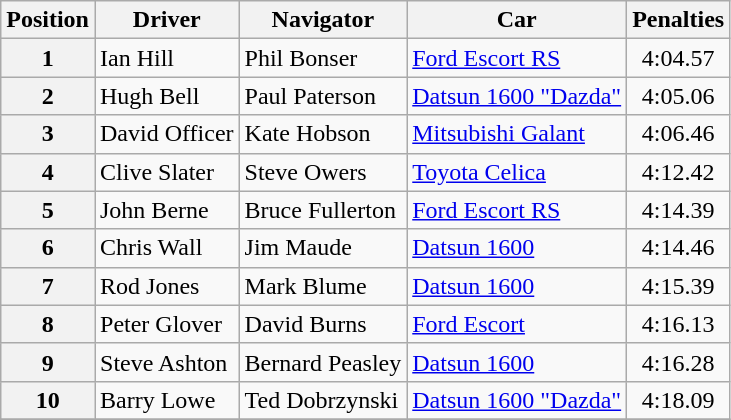<table class="wikitable" border="1">
<tr>
<th>Position</th>
<th>Driver</th>
<th>Navigator</th>
<th>Car</th>
<th>Penalties</th>
</tr>
<tr>
<th>1</th>
<td>Ian Hill</td>
<td>Phil Bonser</td>
<td><a href='#'>Ford Escort RS</a></td>
<td align="center">4:04.57</td>
</tr>
<tr>
<th>2</th>
<td>Hugh Bell</td>
<td>Paul Paterson</td>
<td><a href='#'>Datsun 1600 "Dazda"</a></td>
<td align="center">4:05.06</td>
</tr>
<tr>
<th>3</th>
<td>David Officer</td>
<td>Kate Hobson</td>
<td><a href='#'>Mitsubishi Galant</a></td>
<td align="center">4:06.46</td>
</tr>
<tr>
<th>4</th>
<td>Clive Slater</td>
<td>Steve Owers</td>
<td><a href='#'>Toyota Celica</a></td>
<td align="center">4:12.42</td>
</tr>
<tr>
<th>5</th>
<td>John Berne</td>
<td>Bruce Fullerton</td>
<td><a href='#'>Ford Escort RS</a></td>
<td align="center">4:14.39</td>
</tr>
<tr>
<th>6</th>
<td>Chris Wall</td>
<td>Jim Maude</td>
<td><a href='#'>Datsun 1600</a></td>
<td align="center">4:14.46</td>
</tr>
<tr>
<th>7</th>
<td>Rod Jones</td>
<td>Mark Blume</td>
<td><a href='#'>Datsun 1600</a></td>
<td align="center">4:15.39</td>
</tr>
<tr>
<th>8</th>
<td>Peter Glover</td>
<td>David Burns</td>
<td><a href='#'>Ford Escort</a></td>
<td align="center">4:16.13</td>
</tr>
<tr>
<th>9</th>
<td>Steve Ashton</td>
<td>Bernard Peasley</td>
<td><a href='#'>Datsun 1600</a></td>
<td align="center">4:16.28</td>
</tr>
<tr>
<th>10</th>
<td>Barry Lowe</td>
<td>Ted Dobrzynski</td>
<td><a href='#'>Datsun 1600 "Dazda"</a></td>
<td align="center">4:18.09</td>
</tr>
<tr>
</tr>
</table>
